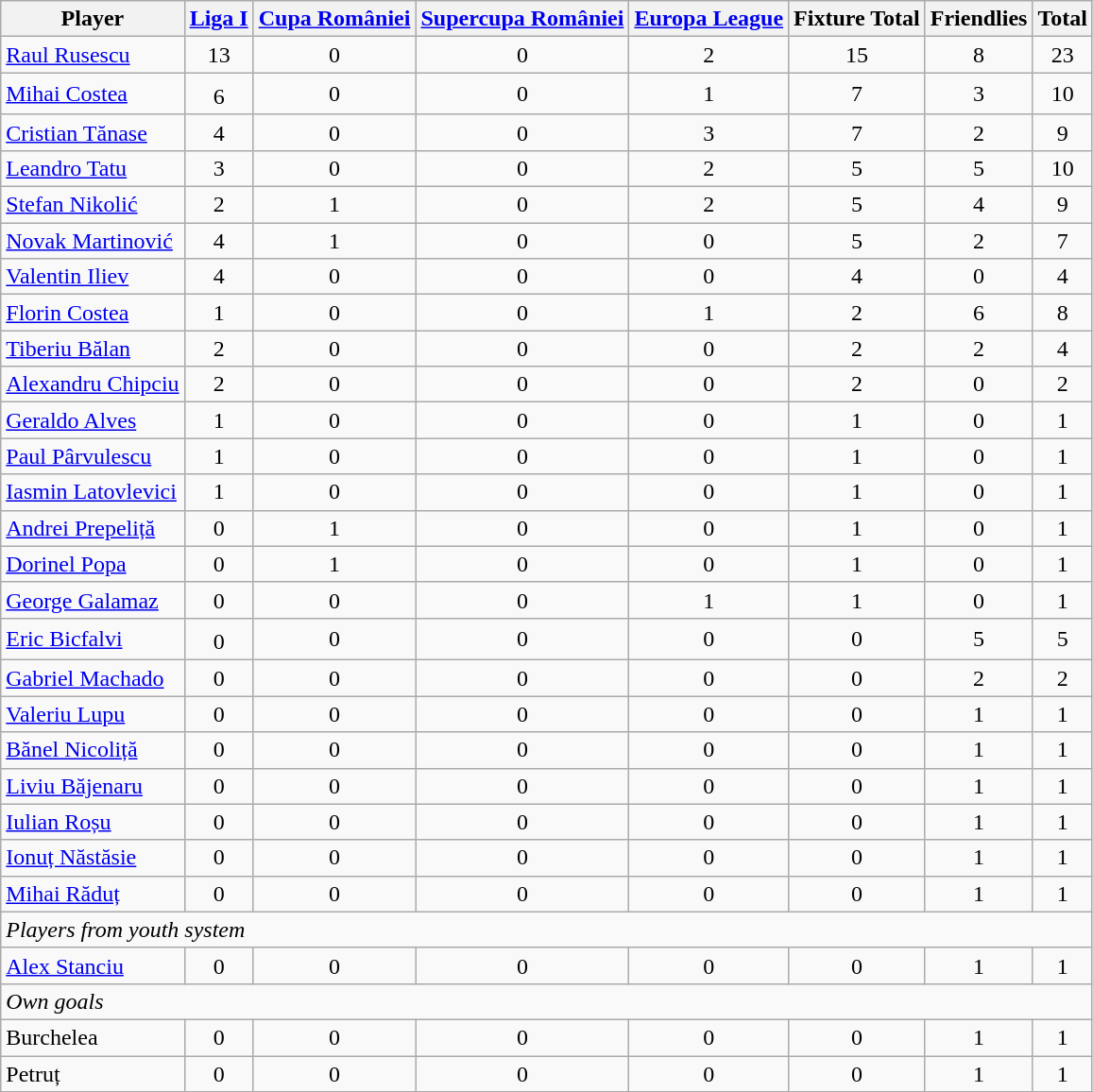<table class="wikitable sortable">
<tr>
<th>Player</th>
<th><a href='#'>Liga I</a></th>
<th><a href='#'>Cupa României</a></th>
<th><a href='#'>Supercupa României</a></th>
<th><a href='#'>Europa League</a></th>
<th>Fixture Total</th>
<th>Friendlies</th>
<th>Total</th>
</tr>
<tr>
<td style="text-align:left;"> <a href='#'>Raul Rusescu</a></td>
<td align=center>13</td>
<td align=center>0</td>
<td align=center>0</td>
<td align=center>2</td>
<td align=center>15</td>
<td align=center>8</td>
<td align=center>23</td>
</tr>
<tr>
<td style="text-align:left;"> <a href='#'>Mihai Costea</a></td>
<td align=center>6<sup></sup></td>
<td align=center>0</td>
<td align=center>0</td>
<td align=center>1</td>
<td align=center>7</td>
<td align=center>3</td>
<td align=center>10</td>
</tr>
<tr>
<td style="text-align:left;"> <a href='#'>Cristian Tănase</a></td>
<td align=center>4</td>
<td align=center>0</td>
<td align=center>0</td>
<td align=center>3</td>
<td align=center>7</td>
<td align=center>2</td>
<td align=center>9</td>
</tr>
<tr>
<td style="text-align:left;"> <a href='#'>Leandro Tatu</a></td>
<td align=center>3</td>
<td align=center>0</td>
<td align=center>0</td>
<td align=center>2</td>
<td align=center>5</td>
<td align=center>5</td>
<td align=center>10</td>
</tr>
<tr>
<td style="text-align:left;"> <a href='#'>Stefan Nikolić</a></td>
<td align=center>2</td>
<td align=center>1</td>
<td align=center>0</td>
<td align=center>2</td>
<td align=center>5</td>
<td align=center>4</td>
<td align=center>9</td>
</tr>
<tr>
<td style="text-align:left;"> <a href='#'>Novak Martinović</a></td>
<td align=center>4</td>
<td align=center>1</td>
<td align=center>0</td>
<td align=center>0</td>
<td align=center>5</td>
<td align=center>2</td>
<td align=center>7</td>
</tr>
<tr>
<td style="text-align:left;"> <a href='#'>Valentin Iliev</a></td>
<td align=center>4</td>
<td align=center>0</td>
<td align=center>0</td>
<td align=center>0</td>
<td align=center>4</td>
<td align=center>0</td>
<td align=center>4</td>
</tr>
<tr>
<td style="text-align:left;"> <a href='#'>Florin Costea</a></td>
<td align=center>1</td>
<td align=center>0</td>
<td align=center>0</td>
<td align=center>1</td>
<td align=center>2</td>
<td align=center>6</td>
<td align=center>8</td>
</tr>
<tr>
<td style="text-align:left;"> <a href='#'>Tiberiu Bălan</a></td>
<td align=center>2</td>
<td align=center>0</td>
<td align=center>0</td>
<td align=center>0</td>
<td align=center>2</td>
<td align=center>2</td>
<td align=center>4</td>
</tr>
<tr>
<td style="text-align:left;"> <a href='#'>Alexandru Chipciu</a></td>
<td align=center>2</td>
<td align=center>0</td>
<td align=center>0</td>
<td align=center>0</td>
<td align=center>2</td>
<td align=center>0</td>
<td align=center>2</td>
</tr>
<tr>
<td style="text-align:left;"> <a href='#'>Geraldo Alves</a></td>
<td align=center>1</td>
<td align=center>0</td>
<td align=center>0</td>
<td align=center>0</td>
<td align=center>1</td>
<td align=center>0</td>
<td align=center>1</td>
</tr>
<tr>
<td style="text-align:left;"> <a href='#'>Paul Pârvulescu</a></td>
<td align=center>1</td>
<td align=center>0</td>
<td align=center>0</td>
<td align=center>0</td>
<td align=center>1</td>
<td align=center>0</td>
<td align=center>1</td>
</tr>
<tr>
<td style="text-align:left;"> <a href='#'>Iasmin Latovlevici</a></td>
<td align=center>1</td>
<td align=center>0</td>
<td align=center>0</td>
<td align=center>0</td>
<td align=center>1</td>
<td align=center>0</td>
<td align=center>1</td>
</tr>
<tr>
<td style="text-align:left;"> <a href='#'>Andrei Prepeliță</a></td>
<td align=center>0</td>
<td align=center>1</td>
<td align=center>0</td>
<td align=center>0</td>
<td align=center>1</td>
<td align=center>0</td>
<td align=center>1</td>
</tr>
<tr>
<td style="text-align:left;"> <a href='#'>Dorinel Popa</a></td>
<td align=center>0</td>
<td align=center>1</td>
<td align=center>0</td>
<td align=center>0</td>
<td align=center>1</td>
<td align=center>0</td>
<td align=center>1</td>
</tr>
<tr>
<td style="text-align:left;"> <a href='#'>George Galamaz</a></td>
<td align=center>0</td>
<td align=center>0</td>
<td align=center>0</td>
<td align=center>1</td>
<td align=center>1</td>
<td align=center>0</td>
<td align=center>1</td>
</tr>
<tr>
<td style="text-align:left;"> <a href='#'>Eric Bicfalvi</a></td>
<td align=center>0<sup></sup></td>
<td align=center>0</td>
<td align=center>0</td>
<td align=center>0</td>
<td align=center>0</td>
<td align=center>5</td>
<td align=center>5</td>
</tr>
<tr>
<td style="text-align:left;"> <a href='#'>Gabriel Machado</a></td>
<td align=center>0</td>
<td align=center>0</td>
<td align=center>0</td>
<td align=center>0</td>
<td align=center>0</td>
<td align=center>2</td>
<td align=center>2</td>
</tr>
<tr>
<td style="text-align:left;"> <a href='#'>Valeriu Lupu</a></td>
<td align=center>0</td>
<td align=center>0</td>
<td align=center>0</td>
<td align=center>0</td>
<td align=center>0</td>
<td align=center>1</td>
<td align=center>1</td>
</tr>
<tr>
<td style="text-align:left;"> <a href='#'>Bănel Nicoliță</a></td>
<td align=center>0</td>
<td align=center>0</td>
<td align=center>0</td>
<td align=center>0</td>
<td align=center>0</td>
<td align=center>1</td>
<td align=center>1</td>
</tr>
<tr>
<td style="text-align:left;"> <a href='#'>Liviu Băjenaru</a></td>
<td align=center>0</td>
<td align=center>0</td>
<td align=center>0</td>
<td align=center>0</td>
<td align=center>0</td>
<td align=center>1</td>
<td align=center>1</td>
</tr>
<tr>
<td style="text-align:left;"> <a href='#'>Iulian Roșu</a></td>
<td align=center>0</td>
<td align=center>0</td>
<td align=center>0</td>
<td align=center>0</td>
<td align=center>0</td>
<td align=center>1</td>
<td align=center>1</td>
</tr>
<tr>
<td style="text-align:left;"> <a href='#'>Ionuț Năstăsie</a></td>
<td align=center>0</td>
<td align=center>0</td>
<td align=center>0</td>
<td align=center>0</td>
<td align=center>0</td>
<td align=center>1</td>
<td align=center>1</td>
</tr>
<tr>
<td style="text-align:left;"> <a href='#'>Mihai Răduț</a></td>
<td align=center>0</td>
<td align=center>0</td>
<td align=center>0</td>
<td align=center>0</td>
<td align=center>0</td>
<td align=center>1</td>
<td align=center>1</td>
</tr>
<tr>
<td colspan="8"><em>Players from youth system</em></td>
</tr>
<tr>
<td style="text-align:left;"> <a href='#'>Alex Stanciu</a></td>
<td align=center>0</td>
<td align=center>0</td>
<td align=center>0</td>
<td align=center>0</td>
<td align=center>0</td>
<td align=center>1</td>
<td align=center>1</td>
</tr>
<tr>
<td colspan="8"><em>Own goals</em></td>
</tr>
<tr>
<td> Burchelea</td>
<td align=center>0</td>
<td align=center>0</td>
<td align=center>0</td>
<td align=center>0</td>
<td align=center>0</td>
<td align=center>1</td>
<td align=center>1</td>
</tr>
<tr>
<td> Petruț</td>
<td align=center>0</td>
<td align=center>0</td>
<td align=center>0</td>
<td align=center>0</td>
<td align=center>0</td>
<td align=center>1</td>
<td align=center>1</td>
</tr>
</table>
